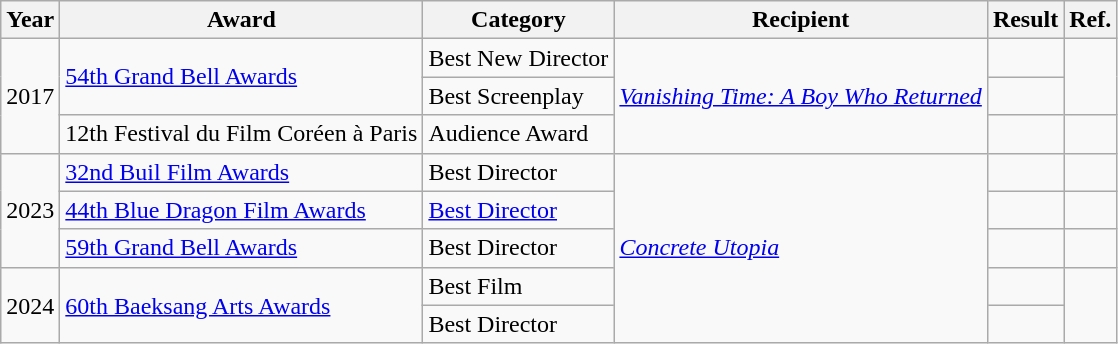<table class="wikitable">
<tr>
<th>Year</th>
<th>Award</th>
<th>Category</th>
<th>Recipient</th>
<th>Result</th>
<th>Ref.</th>
</tr>
<tr>
<td rowspan="3">2017</td>
<td rowspan="2"><a href='#'>54th Grand Bell Awards</a></td>
<td>Best New Director</td>
<td rowspan="3"><em><a href='#'>Vanishing Time: A Boy Who Returned</a></em></td>
<td></td>
<td rowspan="2"></td>
</tr>
<tr>
<td>Best Screenplay</td>
<td></td>
</tr>
<tr>
<td>12th Festival du Film Coréen à Paris</td>
<td>Audience Award</td>
<td></td>
<td></td>
</tr>
<tr>
<td rowspan="3">2023</td>
<td><a href='#'>32nd Buil Film Awards</a></td>
<td>Best Director</td>
<td rowspan="5"><em><a href='#'>Concrete Utopia</a></em></td>
<td></td>
<td></td>
</tr>
<tr>
<td><a href='#'>44th Blue Dragon Film Awards</a></td>
<td><a href='#'>Best Director</a></td>
<td></td>
<td></td>
</tr>
<tr>
<td><a href='#'>59th Grand Bell Awards</a></td>
<td>Best Director</td>
<td></td>
<td></td>
</tr>
<tr>
<td rowspan="2">2024</td>
<td rowspan="2"><a href='#'>60th Baeksang Arts Awards</a></td>
<td>Best Film</td>
<td></td>
<td rowspan="2"></td>
</tr>
<tr>
<td>Best Director</td>
<td></td>
</tr>
</table>
